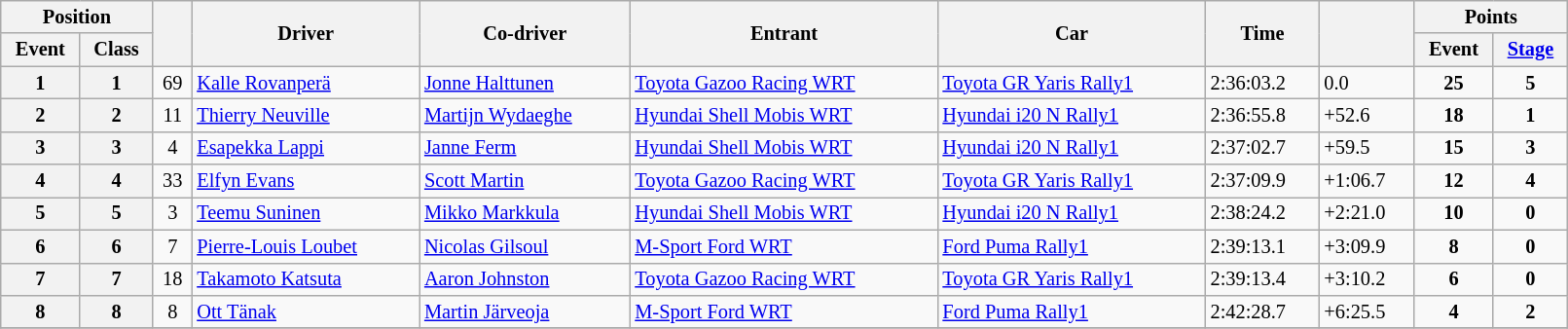<table class="wikitable" width=85% style="font-size: 85%;">
<tr>
<th colspan="2">Position</th>
<th rowspan="2"></th>
<th rowspan="2">Driver</th>
<th rowspan="2">Co-driver</th>
<th rowspan="2">Entrant</th>
<th rowspan="2">Car</th>
<th rowspan="2">Time</th>
<th rowspan="2"></th>
<th colspan="2">Points</th>
</tr>
<tr>
<th>Event</th>
<th>Class</th>
<th>Event</th>
<th><a href='#'>Stage</a></th>
</tr>
<tr>
<th>1</th>
<th>1</th>
<td align="center">69</td>
<td><a href='#'>Kalle Rovanperä</a></td>
<td><a href='#'>Jonne Halttunen</a></td>
<td><a href='#'>Toyota Gazoo Racing WRT</a></td>
<td><a href='#'>Toyota GR Yaris Rally1</a></td>
<td>2:36:03.2</td>
<td>0.0</td>
<td align="center"><strong>25</strong></td>
<td align="center"><strong>5</strong></td>
</tr>
<tr>
<th>2</th>
<th>2</th>
<td align="center">11</td>
<td><a href='#'>Thierry Neuville</a></td>
<td><a href='#'>Martijn Wydaeghe</a></td>
<td><a href='#'>Hyundai Shell Mobis WRT</a></td>
<td><a href='#'>Hyundai i20 N Rally1</a></td>
<td>2:36:55.8</td>
<td>+52.6</td>
<td align="center"><strong>18</strong></td>
<td align="center"><strong>1</strong></td>
</tr>
<tr>
<th>3</th>
<th>3</th>
<td align="center">4</td>
<td><a href='#'>Esapekka Lappi</a></td>
<td><a href='#'>Janne Ferm</a></td>
<td><a href='#'>Hyundai Shell Mobis WRT</a></td>
<td><a href='#'>Hyundai i20 N Rally1</a></td>
<td>2:37:02.7</td>
<td>+59.5</td>
<td align="center"><strong>15</strong></td>
<td align="center"><strong>3</strong></td>
</tr>
<tr>
<th>4</th>
<th>4</th>
<td align="center">33</td>
<td><a href='#'>Elfyn Evans</a></td>
<td><a href='#'>Scott Martin</a></td>
<td><a href='#'>Toyota Gazoo Racing WRT</a></td>
<td><a href='#'>Toyota GR Yaris Rally1</a></td>
<td>2:37:09.9</td>
<td>+1:06.7</td>
<td align="center"><strong>12</strong></td>
<td align="center"><strong>4</strong></td>
</tr>
<tr>
<th>5</th>
<th>5</th>
<td align="center">3</td>
<td><a href='#'>Teemu Suninen</a></td>
<td><a href='#'>Mikko Markkula</a></td>
<td><a href='#'>Hyundai Shell Mobis WRT</a></td>
<td><a href='#'>Hyundai i20 N Rally1</a></td>
<td>2:38:24.2</td>
<td>+2:21.0</td>
<td align="center"><strong>10</strong></td>
<td align="center"><strong>0</strong></td>
</tr>
<tr>
<th>6</th>
<th>6</th>
<td align="center">7</td>
<td><a href='#'>Pierre-Louis Loubet</a></td>
<td><a href='#'>Nicolas Gilsoul</a></td>
<td><a href='#'>M-Sport Ford WRT</a></td>
<td><a href='#'>Ford Puma Rally1</a></td>
<td>2:39:13.1</td>
<td>+3:09.9</td>
<td align="center"><strong>8</strong></td>
<td align="center"><strong>0</strong></td>
</tr>
<tr>
<th>7</th>
<th>7</th>
<td align="center">18</td>
<td><a href='#'>Takamoto Katsuta</a></td>
<td><a href='#'>Aaron Johnston</a></td>
<td><a href='#'>Toyota Gazoo Racing WRT</a></td>
<td><a href='#'>Toyota GR Yaris Rally1</a></td>
<td>2:39:13.4</td>
<td>+3:10.2</td>
<td align="center"><strong>6</strong></td>
<td align="center"><strong>0</strong></td>
</tr>
<tr>
<th>8</th>
<th>8</th>
<td align="center">8</td>
<td><a href='#'>Ott Tänak</a></td>
<td><a href='#'>Martin Järveoja</a></td>
<td><a href='#'>M-Sport Ford WRT</a></td>
<td><a href='#'>Ford Puma Rally1</a></td>
<td>2:42:28.7</td>
<td>+6:25.5</td>
<td align="center"><strong>4</strong></td>
<td align="center"><strong>2</strong></td>
</tr>
<tr>
</tr>
</table>
